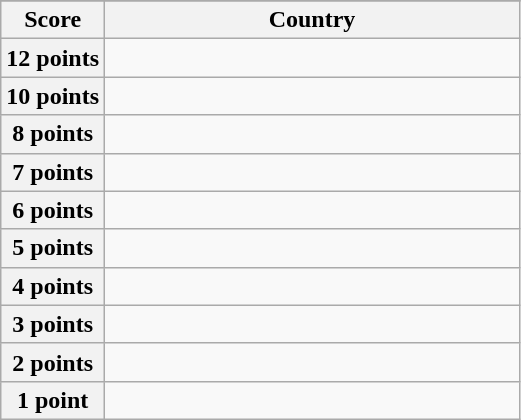<table class="wikitable">
<tr>
</tr>
<tr>
<th scope="col" width="20%">Score</th>
<th scope="col">Country</th>
</tr>
<tr>
<th scope="row">12 points</th>
<td></td>
</tr>
<tr>
<th scope="row">10 points</th>
<td></td>
</tr>
<tr>
<th scope="row">8 points</th>
<td></td>
</tr>
<tr>
<th scope="row">7 points</th>
<td></td>
</tr>
<tr>
<th scope="row">6 points</th>
<td></td>
</tr>
<tr>
<th scope="row">5 points</th>
<td></td>
</tr>
<tr>
<th scope="row">4 points</th>
<td></td>
</tr>
<tr>
<th scope="row">3 points</th>
<td></td>
</tr>
<tr>
<th scope="row">2 points</th>
<td></td>
</tr>
<tr>
<th scope="row">1 point</th>
<td></td>
</tr>
</table>
